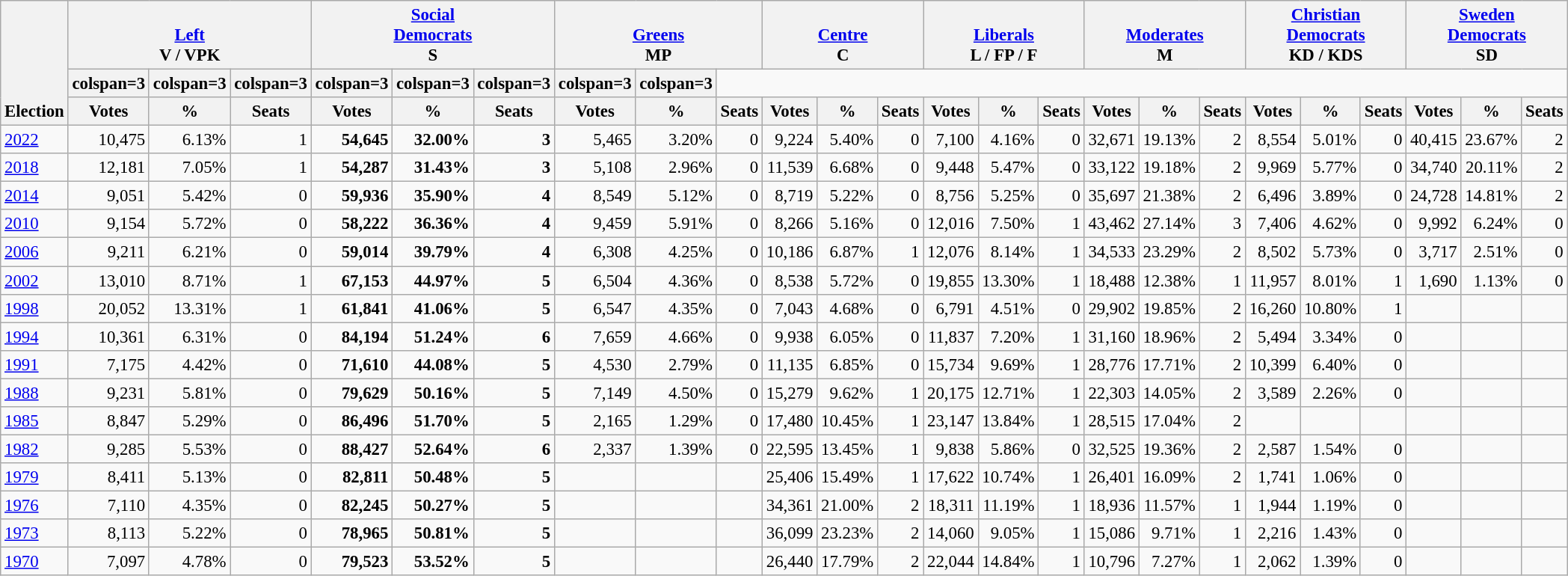<table class="wikitable" border="1" style="font-size:95%; text-align:right;">
<tr>
<th style="text-align:left;" valign=bottom rowspan=3>Election</th>
<th valign=bottom colspan=3><a href='#'>Left</a><br>V / VPK</th>
<th valign=bottom colspan=3><a href='#'>Social<br>Democrats</a><br>S</th>
<th valign=bottom colspan=3><a href='#'>Greens</a><br>MP</th>
<th valign=bottom colspan=3><a href='#'>Centre</a><br>C</th>
<th valign=bottom colspan=3><a href='#'>Liberals</a><br>L / FP / F</th>
<th valign=bottom colspan=3><a href='#'>Moderates</a><br>M</th>
<th valign=bottom colspan=3><a href='#'>Christian<br>Democrats</a><br>KD / KDS</th>
<th valign=bottom colspan=3><a href='#'>Sweden<br>Democrats</a><br>SD</th>
</tr>
<tr>
<th>colspan=3 </th>
<th>colspan=3 </th>
<th>colspan=3 </th>
<th>colspan=3 </th>
<th>colspan=3 </th>
<th>colspan=3 </th>
<th>colspan=3 </th>
<th>colspan=3 </th>
</tr>
<tr>
<th>Votes</th>
<th>%</th>
<th>Seats</th>
<th>Votes</th>
<th>%</th>
<th>Seats</th>
<th>Votes</th>
<th>%</th>
<th>Seats</th>
<th>Votes</th>
<th>%</th>
<th>Seats</th>
<th>Votes</th>
<th>%</th>
<th>Seats</th>
<th>Votes</th>
<th>%</th>
<th>Seats</th>
<th>Votes</th>
<th>%</th>
<th>Seats</th>
<th>Votes</th>
<th>%</th>
<th>Seats</th>
</tr>
<tr>
<td align=left><a href='#'>2022</a></td>
<td>10,475</td>
<td>6.13%</td>
<td>1</td>
<td><strong>54,645</strong></td>
<td><strong>32.00%</strong></td>
<td><strong>3</strong></td>
<td>5,465</td>
<td>3.20%</td>
<td>0</td>
<td>9,224</td>
<td>5.40%</td>
<td>0</td>
<td>7,100</td>
<td>4.16%</td>
<td>0</td>
<td>32,671</td>
<td>19.13%</td>
<td>2</td>
<td>8,554</td>
<td>5.01%</td>
<td>0</td>
<td>40,415</td>
<td>23.67%</td>
<td>2</td>
</tr>
<tr>
<td align=left><a href='#'>2018</a></td>
<td>12,181</td>
<td>7.05%</td>
<td>1</td>
<td><strong>54,287</strong></td>
<td><strong>31.43%</strong></td>
<td><strong>3</strong></td>
<td>5,108</td>
<td>2.96%</td>
<td>0</td>
<td>11,539</td>
<td>6.68%</td>
<td>0</td>
<td>9,448</td>
<td>5.47%</td>
<td>0</td>
<td>33,122</td>
<td>19.18%</td>
<td>2</td>
<td>9,969</td>
<td>5.77%</td>
<td>0</td>
<td>34,740</td>
<td>20.11%</td>
<td>2</td>
</tr>
<tr>
<td align=left><a href='#'>2014</a></td>
<td>9,051</td>
<td>5.42%</td>
<td>0</td>
<td><strong>59,936</strong></td>
<td><strong>35.90%</strong></td>
<td><strong>4</strong></td>
<td>8,549</td>
<td>5.12%</td>
<td>0</td>
<td>8,719</td>
<td>5.22%</td>
<td>0</td>
<td>8,756</td>
<td>5.25%</td>
<td>0</td>
<td>35,697</td>
<td>21.38%</td>
<td>2</td>
<td>6,496</td>
<td>3.89%</td>
<td>0</td>
<td>24,728</td>
<td>14.81%</td>
<td>2</td>
</tr>
<tr>
<td align=left><a href='#'>2010</a></td>
<td>9,154</td>
<td>5.72%</td>
<td>0</td>
<td><strong>58,222</strong></td>
<td><strong>36.36%</strong></td>
<td><strong>4</strong></td>
<td>9,459</td>
<td>5.91%</td>
<td>0</td>
<td>8,266</td>
<td>5.16%</td>
<td>0</td>
<td>12,016</td>
<td>7.50%</td>
<td>1</td>
<td>43,462</td>
<td>27.14%</td>
<td>3</td>
<td>7,406</td>
<td>4.62%</td>
<td>0</td>
<td>9,992</td>
<td>6.24%</td>
<td>0</td>
</tr>
<tr>
<td align=left><a href='#'>2006</a></td>
<td>9,211</td>
<td>6.21%</td>
<td>0</td>
<td><strong>59,014</strong></td>
<td><strong>39.79%</strong></td>
<td><strong>4</strong></td>
<td>6,308</td>
<td>4.25%</td>
<td>0</td>
<td>10,186</td>
<td>6.87%</td>
<td>1</td>
<td>12,076</td>
<td>8.14%</td>
<td>1</td>
<td>34,533</td>
<td>23.29%</td>
<td>2</td>
<td>8,502</td>
<td>5.73%</td>
<td>0</td>
<td>3,717</td>
<td>2.51%</td>
<td>0</td>
</tr>
<tr>
<td align=left><a href='#'>2002</a></td>
<td>13,010</td>
<td>8.71%</td>
<td>1</td>
<td><strong>67,153</strong></td>
<td><strong>44.97%</strong></td>
<td><strong>5</strong></td>
<td>6,504</td>
<td>4.36%</td>
<td>0</td>
<td>8,538</td>
<td>5.72%</td>
<td>0</td>
<td>19,855</td>
<td>13.30%</td>
<td>1</td>
<td>18,488</td>
<td>12.38%</td>
<td>1</td>
<td>11,957</td>
<td>8.01%</td>
<td>1</td>
<td>1,690</td>
<td>1.13%</td>
<td>0</td>
</tr>
<tr>
<td align=left><a href='#'>1998</a></td>
<td>20,052</td>
<td>13.31%</td>
<td>1</td>
<td><strong>61,841</strong></td>
<td><strong>41.06%</strong></td>
<td><strong>5</strong></td>
<td>6,547</td>
<td>4.35%</td>
<td>0</td>
<td>7,043</td>
<td>4.68%</td>
<td>0</td>
<td>6,791</td>
<td>4.51%</td>
<td>0</td>
<td>29,902</td>
<td>19.85%</td>
<td>2</td>
<td>16,260</td>
<td>10.80%</td>
<td>1</td>
<td></td>
<td></td>
<td></td>
</tr>
<tr>
<td align=left><a href='#'>1994</a></td>
<td>10,361</td>
<td>6.31%</td>
<td>0</td>
<td><strong>84,194</strong></td>
<td><strong>51.24%</strong></td>
<td><strong>6</strong></td>
<td>7,659</td>
<td>4.66%</td>
<td>0</td>
<td>9,938</td>
<td>6.05%</td>
<td>0</td>
<td>11,837</td>
<td>7.20%</td>
<td>1</td>
<td>31,160</td>
<td>18.96%</td>
<td>2</td>
<td>5,494</td>
<td>3.34%</td>
<td>0</td>
<td></td>
<td></td>
<td></td>
</tr>
<tr>
<td align=left><a href='#'>1991</a></td>
<td>7,175</td>
<td>4.42%</td>
<td>0</td>
<td><strong>71,610</strong></td>
<td><strong>44.08%</strong></td>
<td><strong>5</strong></td>
<td>4,530</td>
<td>2.79%</td>
<td>0</td>
<td>11,135</td>
<td>6.85%</td>
<td>0</td>
<td>15,734</td>
<td>9.69%</td>
<td>1</td>
<td>28,776</td>
<td>17.71%</td>
<td>2</td>
<td>10,399</td>
<td>6.40%</td>
<td>0</td>
<td></td>
<td></td>
<td></td>
</tr>
<tr>
<td align=left><a href='#'>1988</a></td>
<td>9,231</td>
<td>5.81%</td>
<td>0</td>
<td><strong>79,629</strong></td>
<td><strong>50.16%</strong></td>
<td><strong>5</strong></td>
<td>7,149</td>
<td>4.50%</td>
<td>0</td>
<td>15,279</td>
<td>9.62%</td>
<td>1</td>
<td>20,175</td>
<td>12.71%</td>
<td>1</td>
<td>22,303</td>
<td>14.05%</td>
<td>2</td>
<td>3,589</td>
<td>2.26%</td>
<td>0</td>
<td></td>
<td></td>
<td></td>
</tr>
<tr>
<td align=left><a href='#'>1985</a></td>
<td>8,847</td>
<td>5.29%</td>
<td>0</td>
<td><strong>86,496</strong></td>
<td><strong>51.70%</strong></td>
<td><strong>5</strong></td>
<td>2,165</td>
<td>1.29%</td>
<td>0</td>
<td>17,480</td>
<td>10.45%</td>
<td>1</td>
<td>23,147</td>
<td>13.84%</td>
<td>1</td>
<td>28,515</td>
<td>17.04%</td>
<td>2</td>
<td></td>
<td></td>
<td></td>
<td></td>
<td></td>
<td></td>
</tr>
<tr>
<td align=left><a href='#'>1982</a></td>
<td>9,285</td>
<td>5.53%</td>
<td>0</td>
<td><strong>88,427</strong></td>
<td><strong>52.64%</strong></td>
<td><strong>6</strong></td>
<td>2,337</td>
<td>1.39%</td>
<td>0</td>
<td>22,595</td>
<td>13.45%</td>
<td>1</td>
<td>9,838</td>
<td>5.86%</td>
<td>0</td>
<td>32,525</td>
<td>19.36%</td>
<td>2</td>
<td>2,587</td>
<td>1.54%</td>
<td>0</td>
<td></td>
<td></td>
<td></td>
</tr>
<tr>
<td align=left><a href='#'>1979</a></td>
<td>8,411</td>
<td>5.13%</td>
<td>0</td>
<td><strong>82,811</strong></td>
<td><strong>50.48%</strong></td>
<td><strong>5</strong></td>
<td></td>
<td></td>
<td></td>
<td>25,406</td>
<td>15.49%</td>
<td>1</td>
<td>17,622</td>
<td>10.74%</td>
<td>1</td>
<td>26,401</td>
<td>16.09%</td>
<td>2</td>
<td>1,741</td>
<td>1.06%</td>
<td>0</td>
<td></td>
<td></td>
<td></td>
</tr>
<tr>
<td align=left><a href='#'>1976</a></td>
<td>7,110</td>
<td>4.35%</td>
<td>0</td>
<td><strong>82,245</strong></td>
<td><strong>50.27%</strong></td>
<td><strong>5</strong></td>
<td></td>
<td></td>
<td></td>
<td>34,361</td>
<td>21.00%</td>
<td>2</td>
<td>18,311</td>
<td>11.19%</td>
<td>1</td>
<td>18,936</td>
<td>11.57%</td>
<td>1</td>
<td>1,944</td>
<td>1.19%</td>
<td>0</td>
<td></td>
<td></td>
<td></td>
</tr>
<tr>
<td align=left><a href='#'>1973</a></td>
<td>8,113</td>
<td>5.22%</td>
<td>0</td>
<td><strong>78,965</strong></td>
<td><strong>50.81%</strong></td>
<td><strong>5</strong></td>
<td></td>
<td></td>
<td></td>
<td>36,099</td>
<td>23.23%</td>
<td>2</td>
<td>14,060</td>
<td>9.05%</td>
<td>1</td>
<td>15,086</td>
<td>9.71%</td>
<td>1</td>
<td>2,216</td>
<td>1.43%</td>
<td>0</td>
<td></td>
<td></td>
<td></td>
</tr>
<tr>
<td align=left><a href='#'>1970</a></td>
<td>7,097</td>
<td>4.78%</td>
<td>0</td>
<td><strong>79,523</strong></td>
<td><strong>53.52%</strong></td>
<td><strong>5</strong></td>
<td></td>
<td></td>
<td></td>
<td>26,440</td>
<td>17.79%</td>
<td>2</td>
<td>22,044</td>
<td>14.84%</td>
<td>1</td>
<td>10,796</td>
<td>7.27%</td>
<td>1</td>
<td>2,062</td>
<td>1.39%</td>
<td>0</td>
<td></td>
<td></td>
<td></td>
</tr>
</table>
